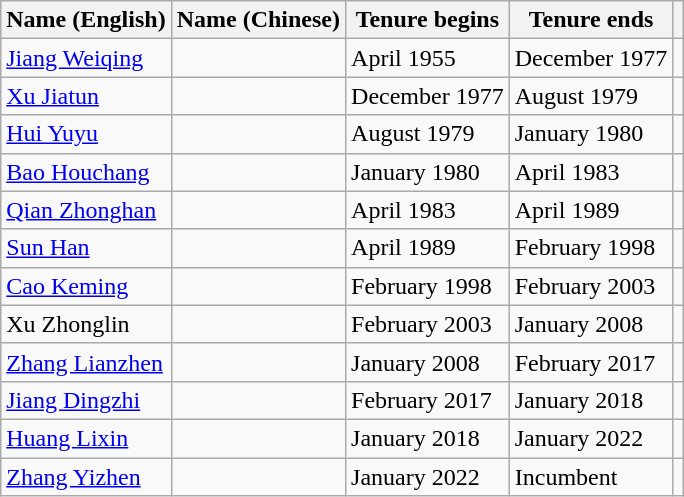<table class="wikitable">
<tr>
<th>Name (English)</th>
<th>Name (Chinese)</th>
<th>Tenure begins</th>
<th>Tenure ends</th>
<th></th>
</tr>
<tr>
<td><a href='#'>Jiang Weiqing</a></td>
<td></td>
<td>April 1955</td>
<td>December 1977</td>
<td></td>
</tr>
<tr>
<td><a href='#'>Xu Jiatun</a></td>
<td></td>
<td>December 1977</td>
<td>August 1979</td>
<td></td>
</tr>
<tr>
<td><a href='#'>Hui Yuyu</a></td>
<td></td>
<td>August 1979</td>
<td>January 1980</td>
<td></td>
</tr>
<tr>
<td><a href='#'>Bao Houchang</a></td>
<td></td>
<td>January 1980</td>
<td>April 1983</td>
<td></td>
</tr>
<tr>
<td><a href='#'>Qian Zhonghan</a></td>
<td></td>
<td>April 1983</td>
<td>April 1989</td>
<td></td>
</tr>
<tr>
<td><a href='#'>Sun Han</a></td>
<td></td>
<td>April 1989</td>
<td>February 1998</td>
<td></td>
</tr>
<tr>
<td><a href='#'>Cao Keming</a></td>
<td></td>
<td>February 1998</td>
<td>February 2003</td>
<td></td>
</tr>
<tr>
<td>Xu Zhonglin</td>
<td></td>
<td>February 2003</td>
<td>January 2008</td>
<td></td>
</tr>
<tr>
<td><a href='#'>Zhang Lianzhen</a></td>
<td></td>
<td>January 2008</td>
<td>February 2017</td>
<td></td>
</tr>
<tr>
<td><a href='#'>Jiang Dingzhi</a></td>
<td></td>
<td>February 2017</td>
<td>January 2018</td>
<td></td>
</tr>
<tr>
<td><a href='#'>Huang Lixin</a></td>
<td></td>
<td>January 2018</td>
<td>January 2022</td>
<td></td>
</tr>
<tr>
<td><a href='#'>Zhang Yizhen</a></td>
<td></td>
<td>January 2022</td>
<td>Incumbent</td>
<td></td>
</tr>
</table>
